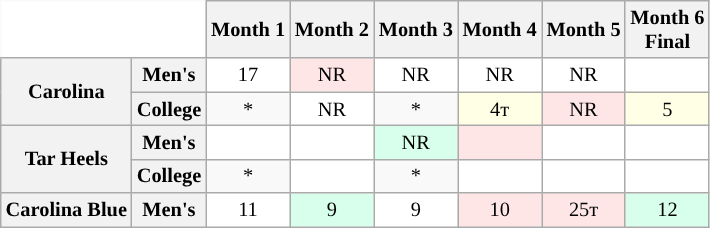<table class="wikitable" style="white-space:nowrap;font-size:85%;">
<tr>
<th colspan=2 style="background:white; border-top-style:hidden; border-left-style:hidden;"> </th>
<th>Month 1</th>
<th>Month 2</th>
<th>Month 3</th>
<th>Month 4</th>
<th>Month 5</th>
<th>Month 6<br>Final</th>
</tr>
<tr style="text-align:center;">
<th rowspan="2">Carolina</th>
<th>Men's</th>
<td style="background:#FFF;">17</td>
<td style="background:#ffe6e6;">NR</td>
<td style="background:#FFF;">NR</td>
<td style="background:#FFF;">NR</td>
<td style="background:#FFF;">NR</td>
<td style="background:#FFF;"></td>
</tr>
<tr style="text-align:center;">
<th>College</th>
<td>*</td>
<td style="background:#FFF;">NR</td>
<td>*</td>
<td style="background:#ffffe6;">4т</td>
<td style="background:#ffe6e6;">NR</td>
<td style="background:#ffffe6;">5</td>
</tr>
<tr style="text-align:center;">
<th rowspan="2" style="background-color:#">Tar Heels</th>
<th>Men's</th>
<td style="background:#FFF;"></td>
<td style="background:#FFF;"></td>
<td style="background:#d8ffeb;">NR</td>
<td style="background:#ffe6e6;"></td>
<td style="background:#FFF;"></td>
<td style="background:#FFF;"></td>
</tr>
<tr style="text-align:center;">
<th>College</th>
<td>*</td>
<td style="background:#FFF;"></td>
<td>*</td>
<td style="background:#FFF;"></td>
<td style="background:#FFF;"></td>
<td style="background:#FFF;"></td>
</tr>
<tr style="text-align:center;">
<th>Carolina Blue</th>
<th>Men's</th>
<td style="background:#FFF;">11</td>
<td style="background:#d8ffeb;">9</td>
<td style="background:#FFF;">9</td>
<td style="background:#ffe6e6;">10</td>
<td style="background:#ffe6e6;">25т</td>
<td style="background:#d8ffeb;">12</td>
</tr>
</table>
